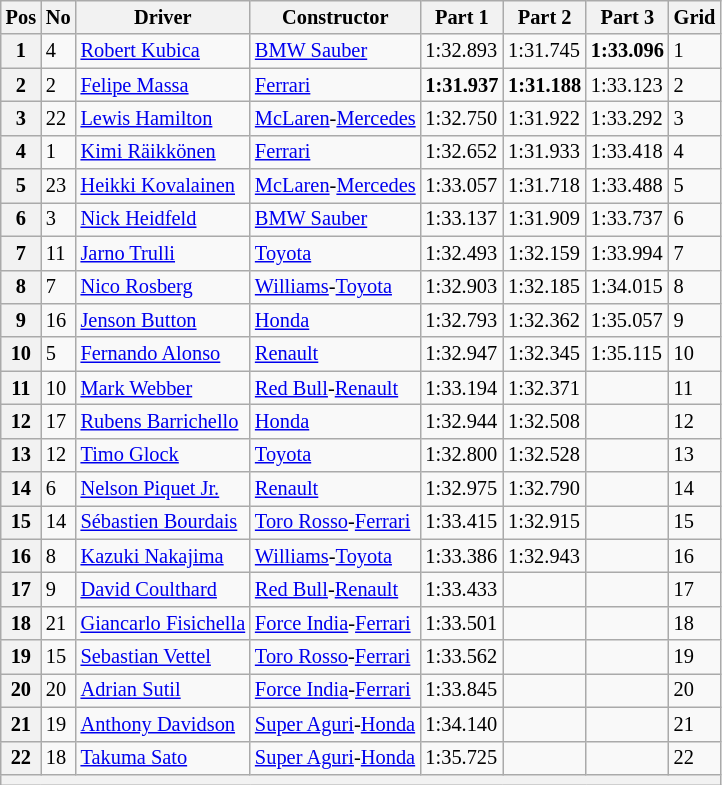<table class="wikitable sortable" style="font-size:85%">
<tr>
<th>Pos</th>
<th>No</th>
<th>Driver</th>
<th>Constructor</th>
<th>Part 1</th>
<th>Part 2</th>
<th>Part 3</th>
<th>Grid</th>
</tr>
<tr>
<th>1</th>
<td>4</td>
<td> <a href='#'>Robert Kubica</a></td>
<td><a href='#'>BMW Sauber</a></td>
<td>1:32.893</td>
<td>1:31.745</td>
<td><strong>1:33.096</strong></td>
<td>1</td>
</tr>
<tr>
<th>2</th>
<td>2</td>
<td> <a href='#'>Felipe Massa</a></td>
<td><a href='#'>Ferrari</a></td>
<td><strong>1:31.937</strong></td>
<td><strong>1:31.188</strong></td>
<td>1:33.123</td>
<td>2</td>
</tr>
<tr>
<th>3</th>
<td>22</td>
<td> <a href='#'>Lewis Hamilton</a></td>
<td><a href='#'>McLaren</a>-<a href='#'>Mercedes</a></td>
<td>1:32.750</td>
<td>1:31.922</td>
<td>1:33.292</td>
<td>3</td>
</tr>
<tr>
<th>4</th>
<td>1</td>
<td> <a href='#'>Kimi Räikkönen</a></td>
<td><a href='#'>Ferrari</a></td>
<td>1:32.652</td>
<td>1:31.933</td>
<td>1:33.418</td>
<td>4</td>
</tr>
<tr>
<th>5</th>
<td>23</td>
<td> <a href='#'>Heikki Kovalainen</a></td>
<td><a href='#'>McLaren</a>-<a href='#'>Mercedes</a></td>
<td>1:33.057</td>
<td>1:31.718</td>
<td>1:33.488</td>
<td>5</td>
</tr>
<tr>
<th>6</th>
<td>3</td>
<td> <a href='#'>Nick Heidfeld</a></td>
<td><a href='#'>BMW Sauber</a></td>
<td>1:33.137</td>
<td>1:31.909</td>
<td>1:33.737</td>
<td>6</td>
</tr>
<tr>
<th>7</th>
<td>11</td>
<td> <a href='#'>Jarno Trulli</a></td>
<td><a href='#'>Toyota</a></td>
<td>1:32.493</td>
<td>1:32.159</td>
<td>1:33.994</td>
<td>7</td>
</tr>
<tr>
<th>8</th>
<td>7</td>
<td> <a href='#'>Nico Rosberg</a></td>
<td><a href='#'>Williams</a>-<a href='#'>Toyota</a></td>
<td>1:32.903</td>
<td>1:32.185</td>
<td>1:34.015</td>
<td>8</td>
</tr>
<tr>
<th>9</th>
<td>16</td>
<td> <a href='#'>Jenson Button</a></td>
<td><a href='#'>Honda</a></td>
<td>1:32.793</td>
<td>1:32.362</td>
<td>1:35.057</td>
<td>9</td>
</tr>
<tr>
<th>10</th>
<td>5</td>
<td> <a href='#'>Fernando Alonso</a></td>
<td><a href='#'>Renault</a></td>
<td>1:32.947</td>
<td>1:32.345</td>
<td>1:35.115</td>
<td>10</td>
</tr>
<tr>
<th>11</th>
<td>10</td>
<td> <a href='#'>Mark Webber</a></td>
<td><a href='#'>Red Bull</a>-<a href='#'>Renault</a></td>
<td>1:33.194</td>
<td>1:32.371</td>
<td></td>
<td>11</td>
</tr>
<tr>
<th>12</th>
<td>17</td>
<td> <a href='#'>Rubens Barrichello</a></td>
<td><a href='#'>Honda</a></td>
<td>1:32.944</td>
<td>1:32.508</td>
<td></td>
<td>12</td>
</tr>
<tr>
<th>13</th>
<td>12</td>
<td> <a href='#'>Timo Glock</a></td>
<td><a href='#'>Toyota</a></td>
<td>1:32.800</td>
<td>1:32.528</td>
<td></td>
<td>13</td>
</tr>
<tr>
<th>14</th>
<td>6</td>
<td> <a href='#'>Nelson Piquet Jr.</a></td>
<td><a href='#'>Renault</a></td>
<td>1:32.975</td>
<td>1:32.790</td>
<td></td>
<td>14</td>
</tr>
<tr>
<th>15</th>
<td>14</td>
<td> <a href='#'>Sébastien Bourdais</a></td>
<td><a href='#'>Toro Rosso</a>-<a href='#'>Ferrari</a></td>
<td>1:33.415</td>
<td>1:32.915</td>
<td></td>
<td>15</td>
</tr>
<tr>
<th>16</th>
<td>8</td>
<td> <a href='#'>Kazuki Nakajima</a></td>
<td><a href='#'>Williams</a>-<a href='#'>Toyota</a></td>
<td>1:33.386</td>
<td>1:32.943</td>
<td></td>
<td>16</td>
</tr>
<tr>
<th>17</th>
<td>9</td>
<td> <a href='#'>David Coulthard</a></td>
<td><a href='#'>Red Bull</a>-<a href='#'>Renault</a></td>
<td>1:33.433</td>
<td></td>
<td></td>
<td>17</td>
</tr>
<tr>
<th>18</th>
<td>21</td>
<td> <a href='#'>Giancarlo Fisichella</a></td>
<td><a href='#'>Force India</a>-<a href='#'>Ferrari</a></td>
<td>1:33.501</td>
<td></td>
<td></td>
<td>18</td>
</tr>
<tr>
<th>19</th>
<td>15</td>
<td> <a href='#'>Sebastian Vettel</a></td>
<td><a href='#'>Toro Rosso</a>-<a href='#'>Ferrari</a></td>
<td>1:33.562</td>
<td></td>
<td></td>
<td>19</td>
</tr>
<tr>
<th>20</th>
<td>20</td>
<td> <a href='#'>Adrian Sutil</a></td>
<td><a href='#'>Force India</a>-<a href='#'>Ferrari</a></td>
<td>1:33.845</td>
<td></td>
<td></td>
<td>20</td>
</tr>
<tr>
<th>21</th>
<td>19</td>
<td> <a href='#'>Anthony Davidson</a></td>
<td><a href='#'>Super Aguri</a>-<a href='#'>Honda</a></td>
<td>1:34.140</td>
<td></td>
<td></td>
<td>21</td>
</tr>
<tr>
<th>22</th>
<td>18</td>
<td> <a href='#'>Takuma Sato</a></td>
<td><a href='#'>Super Aguri</a>-<a href='#'>Honda</a></td>
<td>1:35.725</td>
<td></td>
<td></td>
<td>22</td>
</tr>
<tr>
<th colspan="8"></th>
</tr>
</table>
